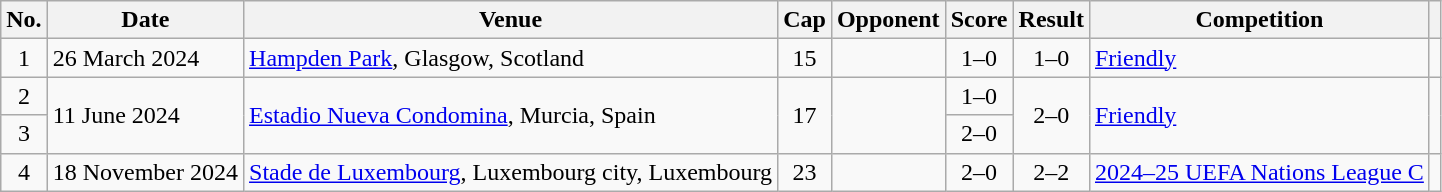<table class="wikitable sortable">
<tr>
<th scope="col">No.</th>
<th scope="col">Date</th>
<th scope="col">Venue</th>
<th scope="col">Cap</th>
<th scope="col">Opponent</th>
<th scope="col">Score</th>
<th scope="col">Result</th>
<th scope="col">Competition</th>
<th scope="col" class="unsortable"></th>
</tr>
<tr>
<td style="text-align: center;">1</td>
<td>26 March 2024</td>
<td><a href='#'>Hampden Park</a>, Glasgow, Scotland</td>
<td style="text-align: center;">15</td>
<td></td>
<td style="text-align: center;">1–0</td>
<td style="text-align: center;">1–0</td>
<td><a href='#'>Friendly</a></td>
<td style="text-align: center;"></td>
</tr>
<tr>
<td style="text-align: center;">2</td>
<td rowspan="2">11 June 2024</td>
<td rowspan="2"><a href='#'>Estadio Nueva Condomina</a>, Murcia, Spain</td>
<td rowspan="2" style="text-align: center;">17</td>
<td rowspan="2"></td>
<td style="text-align: center;">1–0</td>
<td rowspan="2" style="text-align: center;">2–0</td>
<td rowspan="2"><a href='#'>Friendly</a></td>
<td rowspan="2" style="text-align: center;"></td>
</tr>
<tr>
<td style="text-align: center;">3</td>
<td style="text-align: center;">2–0</td>
</tr>
<tr>
<td style="text-align: center;">4</td>
<td>18 November 2024</td>
<td><a href='#'>Stade de Luxembourg</a>, Luxembourg city, Luxembourg</td>
<td style="text-align: center;">23</td>
<td></td>
<td style="text-align: center;">2–0</td>
<td style="text-align: center;">2–2</td>
<td><a href='#'>2024–25 UEFA Nations League C</a></td>
<td style="text-align: center;"></td>
</tr>
</table>
